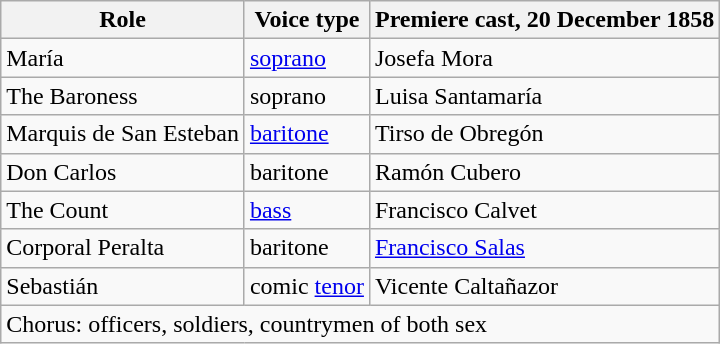<table class="wikitable">
<tr>
<th>Role</th>
<th>Voice type</th>
<th>Premiere cast, 20 December 1858</th>
</tr>
<tr>
<td>María</td>
<td><a href='#'>soprano</a></td>
<td>Josefa Mora</td>
</tr>
<tr>
<td>The Baroness</td>
<td>soprano</td>
<td>Luisa Santamaría</td>
</tr>
<tr>
<td>Marquis de San Esteban</td>
<td><a href='#'>baritone</a></td>
<td>Tirso de Obregón</td>
</tr>
<tr>
<td>Don Carlos</td>
<td>baritone</td>
<td>Ramón Cubero</td>
</tr>
<tr>
<td>The Count</td>
<td><a href='#'>bass</a></td>
<td>Francisco Calvet</td>
</tr>
<tr>
<td>Corporal Peralta</td>
<td>baritone</td>
<td><a href='#'>Francisco Salas</a></td>
</tr>
<tr>
<td>Sebastián</td>
<td>comic <a href='#'>tenor</a></td>
<td>Vicente Caltañazor</td>
</tr>
<tr>
<td colspan="3">Chorus: officers, soldiers, countrymen of both sex</td>
</tr>
</table>
